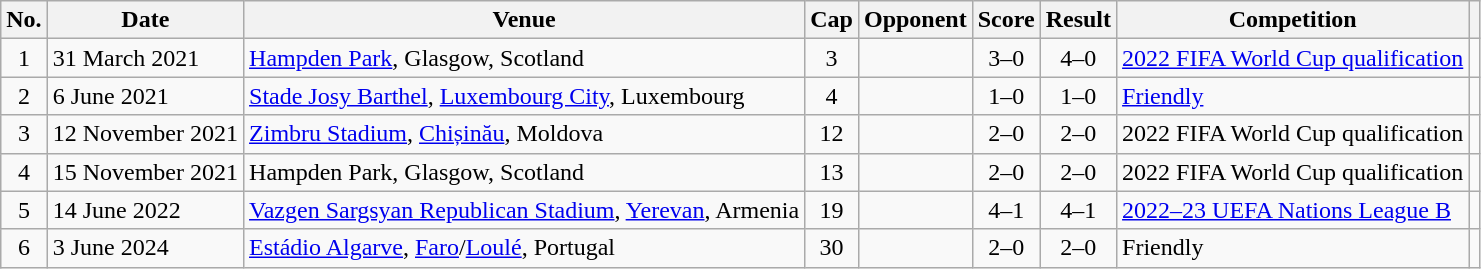<table class=wikitable>
<tr>
<th>No.</th>
<th>Date</th>
<th>Venue</th>
<th>Cap</th>
<th>Opponent</th>
<th>Score</th>
<th>Result</th>
<th>Competition</th>
<th class=unsortable></th>
</tr>
<tr>
<td align=center>1</td>
<td>31 March 2021</td>
<td><a href='#'>Hampden Park</a>, Glasgow, Scotland</td>
<td align=center>3</td>
<td></td>
<td align=center>3–0</td>
<td align=center>4–0</td>
<td><a href='#'>2022 FIFA World Cup qualification</a></td>
<td align=center></td>
</tr>
<tr>
<td align=center>2</td>
<td>6 June 2021</td>
<td><a href='#'>Stade Josy Barthel</a>, <a href='#'>Luxembourg City</a>, Luxembourg</td>
<td align=center>4</td>
<td></td>
<td align=center>1–0</td>
<td align=center>1–0</td>
<td><a href='#'>Friendly</a></td>
<td align=center></td>
</tr>
<tr>
<td align=center>3</td>
<td>12 November 2021</td>
<td><a href='#'>Zimbru Stadium</a>, <a href='#'>Chișinău</a>, Moldova</td>
<td align=center>12</td>
<td></td>
<td align=center>2–0</td>
<td align=center>2–0</td>
<td>2022 FIFA World Cup qualification</td>
<td align=center></td>
</tr>
<tr>
<td align=center>4</td>
<td>15 November 2021</td>
<td>Hampden Park, Glasgow, Scotland</td>
<td align=center>13</td>
<td></td>
<td align=center>2–0</td>
<td align=center>2–0</td>
<td>2022 FIFA World Cup qualification</td>
<td align=center></td>
</tr>
<tr>
<td align=center>5</td>
<td>14 June 2022</td>
<td><a href='#'>Vazgen Sargsyan Republican Stadium</a>, <a href='#'>Yerevan</a>, Armenia</td>
<td align=center>19</td>
<td></td>
<td align=center>4–1</td>
<td align=center>4–1</td>
<td><a href='#'>2022–23 UEFA Nations League B</a></td>
<td align=center></td>
</tr>
<tr>
<td align=center>6</td>
<td>3 June 2024</td>
<td><a href='#'>Estádio Algarve</a>, <a href='#'>Faro</a>/<a href='#'>Loulé</a>, Portugal</td>
<td align=center>30</td>
<td></td>
<td align=center>2–0</td>
<td align=center>2–0</td>
<td>Friendly</td>
<td align=center></td>
</tr>
</table>
